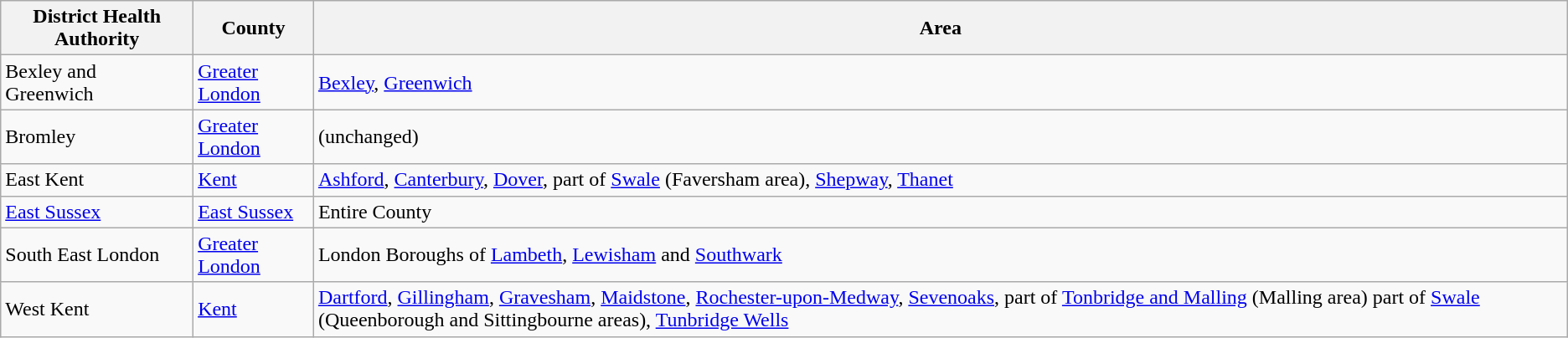<table class="wikitable">
<tr>
<th>District Health Authority</th>
<th>County</th>
<th>Area</th>
</tr>
<tr>
<td>Bexley and Greenwich</td>
<td><a href='#'>Greater London</a></td>
<td><a href='#'>Bexley</a>, <a href='#'>Greenwich</a></td>
</tr>
<tr>
<td>Bromley</td>
<td><a href='#'>Greater London</a></td>
<td>(unchanged)</td>
</tr>
<tr>
<td>East Kent</td>
<td><a href='#'>Kent</a></td>
<td><a href='#'>Ashford</a>, <a href='#'>Canterbury</a>, <a href='#'>Dover</a>, part of <a href='#'>Swale</a> (Faversham area), <a href='#'>Shepway</a>, <a href='#'>Thanet</a></td>
</tr>
<tr>
<td><a href='#'>East Sussex</a></td>
<td><a href='#'>East Sussex</a></td>
<td>Entire County</td>
</tr>
<tr>
<td>South East London</td>
<td><a href='#'>Greater London</a></td>
<td>London Boroughs of <a href='#'>Lambeth</a>, <a href='#'>Lewisham</a> and <a href='#'>Southwark</a></td>
</tr>
<tr>
<td>West Kent</td>
<td><a href='#'>Kent</a></td>
<td><a href='#'>Dartford</a>, <a href='#'>Gillingham</a>,  <a href='#'>Gravesham</a>, <a href='#'>Maidstone</a>, <a href='#'>Rochester-upon-Medway</a>, <a href='#'>Sevenoaks</a>, part of <a href='#'>Tonbridge and Malling</a> (Malling area) part of <a href='#'>Swale</a> (Queenborough and Sittingbourne areas), <a href='#'>Tunbridge Wells</a></td>
</tr>
</table>
